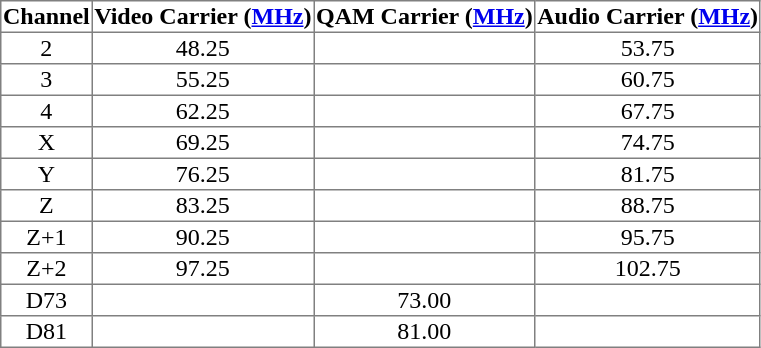<table class="toccolours" border="1" style="text-align: center; border-collapse:collapse">
<tr>
<th>Channel</th>
<th>Video Carrier (<a href='#'>MHz</a>)</th>
<th>QAM Carrier (<a href='#'>MHz</a>)</th>
<th>Audio Carrier (<a href='#'>MHz</a>)</th>
</tr>
<tr>
<td>2</td>
<td>48.25</td>
<td> </td>
<td>53.75</td>
</tr>
<tr>
<td>3</td>
<td>55.25</td>
<td> </td>
<td>60.75</td>
</tr>
<tr>
<td>4</td>
<td>62.25</td>
<td> </td>
<td>67.75</td>
</tr>
<tr>
<td>X</td>
<td>69.25</td>
<td></td>
<td>74.75</td>
</tr>
<tr>
<td>Y</td>
<td>76.25</td>
<td></td>
<td>81.75</td>
</tr>
<tr>
<td>Z</td>
<td>83.25</td>
<td></td>
<td>88.75</td>
</tr>
<tr>
<td>Z+1</td>
<td>90.25</td>
<td></td>
<td>95.75</td>
</tr>
<tr>
<td>Z+2</td>
<td>97.25</td>
<td></td>
<td>102.75</td>
</tr>
<tr>
<td>D73</td>
<td> </td>
<td>73.00</td>
<td> </td>
</tr>
<tr>
<td>D81</td>
<td> </td>
<td>81.00</td>
<td> </td>
</tr>
</table>
